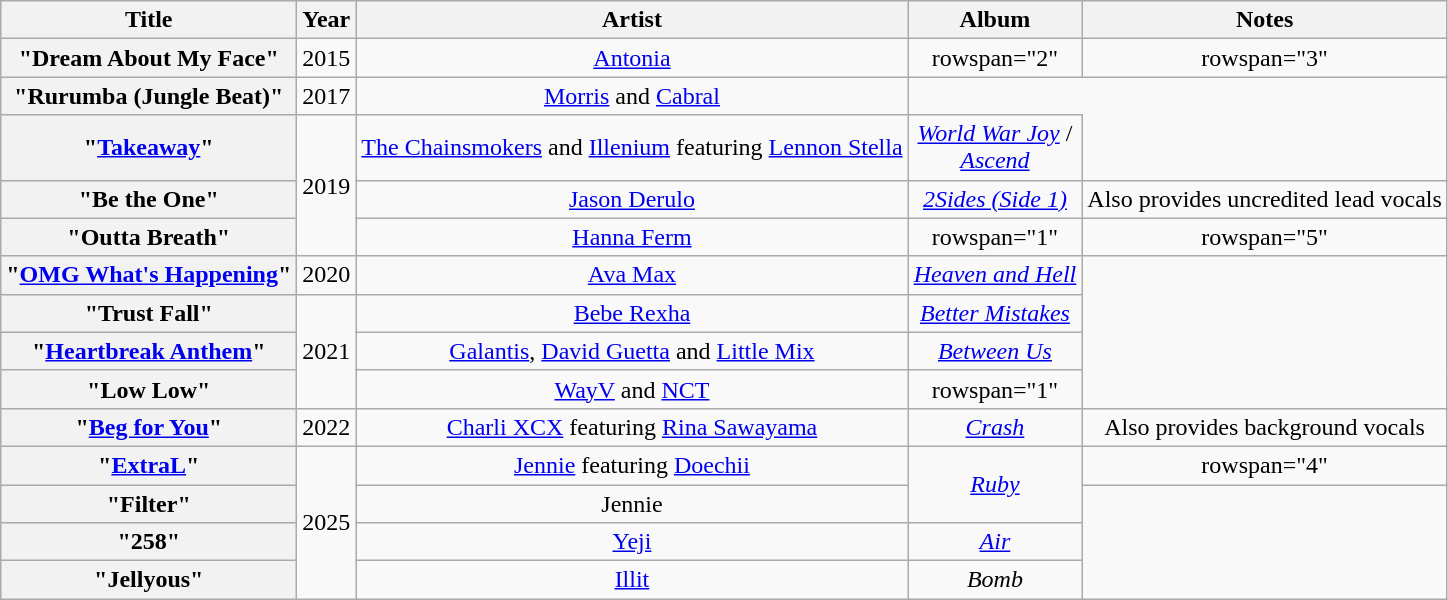<table class="wikitable plainrowheaders" style="text-align:center;" border="1">
<tr>
<th scope="col">Title</th>
<th scope="col">Year</th>
<th scope="col">Artist</th>
<th scope="col">Album</th>
<th scope="col">Notes</th>
</tr>
<tr>
<th scope="row">"Dream About My Face"</th>
<td rowspan="1">2015</td>
<td rowspan="1"><a href='#'>Antonia</a></td>
<td>rowspan="2" </td>
<td>rowspan="3"</td>
</tr>
<tr>
<th scope="row">"Rurumba (Jungle Beat)"</th>
<td>2017</td>
<td><a href='#'>Morris</a> and <a href='#'>Cabral</a></td>
</tr>
<tr>
<th scope="row">"<a href='#'>Takeaway</a>"</th>
<td rowspan="3">2019</td>
<td rowspan="1"><a href='#'>The Chainsmokers</a> and <a href='#'>Illenium</a> featuring <a href='#'>Lennon Stella</a></td>
<td rowspan="1"><em><a href='#'>World War Joy</a></em> / <br><em><a href='#'>Ascend</a></em></td>
</tr>
<tr>
<th scope="row">"Be the One"</th>
<td rowspan="1"><a href='#'>Jason Derulo</a></td>
<td rowspan="1"><em><a href='#'>2Sides (Side 1)</a></em></td>
<td>Also provides uncredited lead vocals</td>
</tr>
<tr>
<th scope="row">"Outta Breath"</th>
<td rowspan="1"><a href='#'>Hanna Ferm</a></td>
<td>rowspan="1" </td>
<td>rowspan="5" </td>
</tr>
<tr>
<th scope="row">"<a href='#'>OMG What's Happening</a>"</th>
<td rowspan="1">2020</td>
<td rowspan="1"><a href='#'>Ava Max</a></td>
<td rowspan="1"><em><a href='#'>Heaven and Hell</a></em></td>
</tr>
<tr>
<th scope="row">"Trust Fall"</th>
<td rowspan="3">2021</td>
<td rowspan="1"><a href='#'>Bebe Rexha</a></td>
<td rowspan="1"><em><a href='#'>Better Mistakes</a></em></td>
</tr>
<tr>
<th scope="row">"<a href='#'>Heartbreak Anthem</a>"</th>
<td rowspan="1"><a href='#'>Galantis</a>, <a href='#'>David Guetta</a> and <a href='#'>Little Mix</a></td>
<td rowspan="1"><em><a href='#'>Between Us</a></em></td>
</tr>
<tr>
<th scope="row">"Low Low"</th>
<td rowspan="1"><a href='#'>WayV</a> and <a href='#'>NCT</a></td>
<td>rowspan="1" </td>
</tr>
<tr>
<th scope="row">"<a href='#'>Beg for You</a>"</th>
<td rowspan="1">2022</td>
<td rowspan="1"><a href='#'>Charli XCX</a> featuring <a href='#'>Rina Sawayama</a></td>
<td rowspan="1"><em><a href='#'>Crash</a></em></td>
<td>Also provides background vocals</td>
</tr>
<tr>
<th scope="row">"<a href='#'>ExtraL</a>"</th>
<td rowspan="4">2025</td>
<td><a href='#'>Jennie</a> featuring <a href='#'>Doechii</a></td>
<td rowspan="2"><em><a href='#'>Ruby</a></em></td>
<td>rowspan="4" </td>
</tr>
<tr>
<th scope="row">"Filter"</th>
<td>Jennie</td>
</tr>
<tr>
<th scope="row">"258"</th>
<td><a href='#'>Yeji</a></td>
<td><em><a href='#'>Air</a></em></td>
</tr>
<tr>
<th scope="row">"Jellyous"</th>
<td><a href='#'>Illit</a></td>
<td><em>Bomb</em></td>
</tr>
</table>
